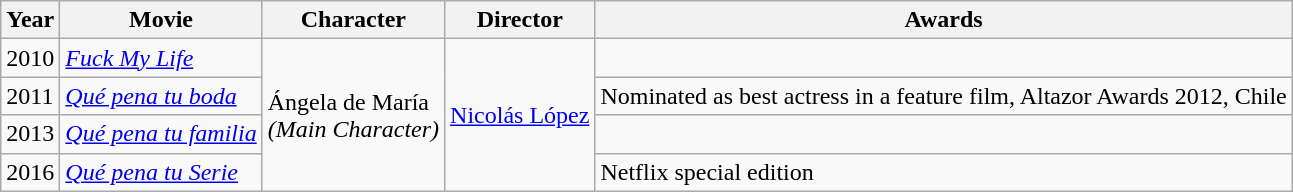<table class="wikitable">
<tr>
<th align="center">Year</th>
<th align="center">Movie</th>
<th align="center">Character</th>
<th align="center">Director</th>
<th align="center">Awards</th>
</tr>
<tr>
<td>2010</td>
<td><em><a href='#'>Fuck My Life</a></em></td>
<td rowspan="4">Ángela de María<br><em>(Main Character)</em></td>
<td rowspan="4"><a href='#'>Nicolás López</a></td>
<td></td>
</tr>
<tr>
<td>2011</td>
<td><em><a href='#'>Qué pena tu boda</a></em></td>
<td>Nominated as best actress in a feature film, Altazor Awards 2012, Chile</td>
</tr>
<tr>
<td>2013</td>
<td><em><a href='#'>Qué pena tu familia</a></em></td>
<td></td>
</tr>
<tr>
<td>2016</td>
<td><em><a href='#'>Qué pena tu Serie</a></em></td>
<td>Netflix special edition</td>
</tr>
</table>
